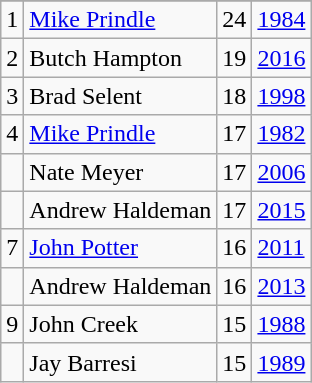<table class="wikitable">
<tr>
</tr>
<tr>
<td>1</td>
<td><a href='#'>Mike Prindle</a></td>
<td>24</td>
<td><a href='#'>1984</a></td>
</tr>
<tr>
<td>2</td>
<td>Butch Hampton</td>
<td>19</td>
<td><a href='#'>2016</a></td>
</tr>
<tr>
<td>3</td>
<td>Brad Selent</td>
<td>18</td>
<td><a href='#'>1998</a></td>
</tr>
<tr>
<td>4</td>
<td><a href='#'>Mike Prindle</a></td>
<td>17</td>
<td><a href='#'>1982</a></td>
</tr>
<tr>
<td></td>
<td>Nate Meyer</td>
<td>17</td>
<td><a href='#'>2006</a></td>
</tr>
<tr>
<td></td>
<td>Andrew Haldeman</td>
<td>17</td>
<td><a href='#'>2015</a></td>
</tr>
<tr>
<td>7</td>
<td><a href='#'>John Potter</a></td>
<td>16</td>
<td><a href='#'>2011</a></td>
</tr>
<tr>
<td></td>
<td>Andrew Haldeman</td>
<td>16</td>
<td><a href='#'>2013</a></td>
</tr>
<tr>
<td>9</td>
<td>John Creek</td>
<td>15</td>
<td><a href='#'>1988</a></td>
</tr>
<tr>
<td></td>
<td>Jay Barresi</td>
<td>15</td>
<td><a href='#'>1989</a></td>
</tr>
</table>
